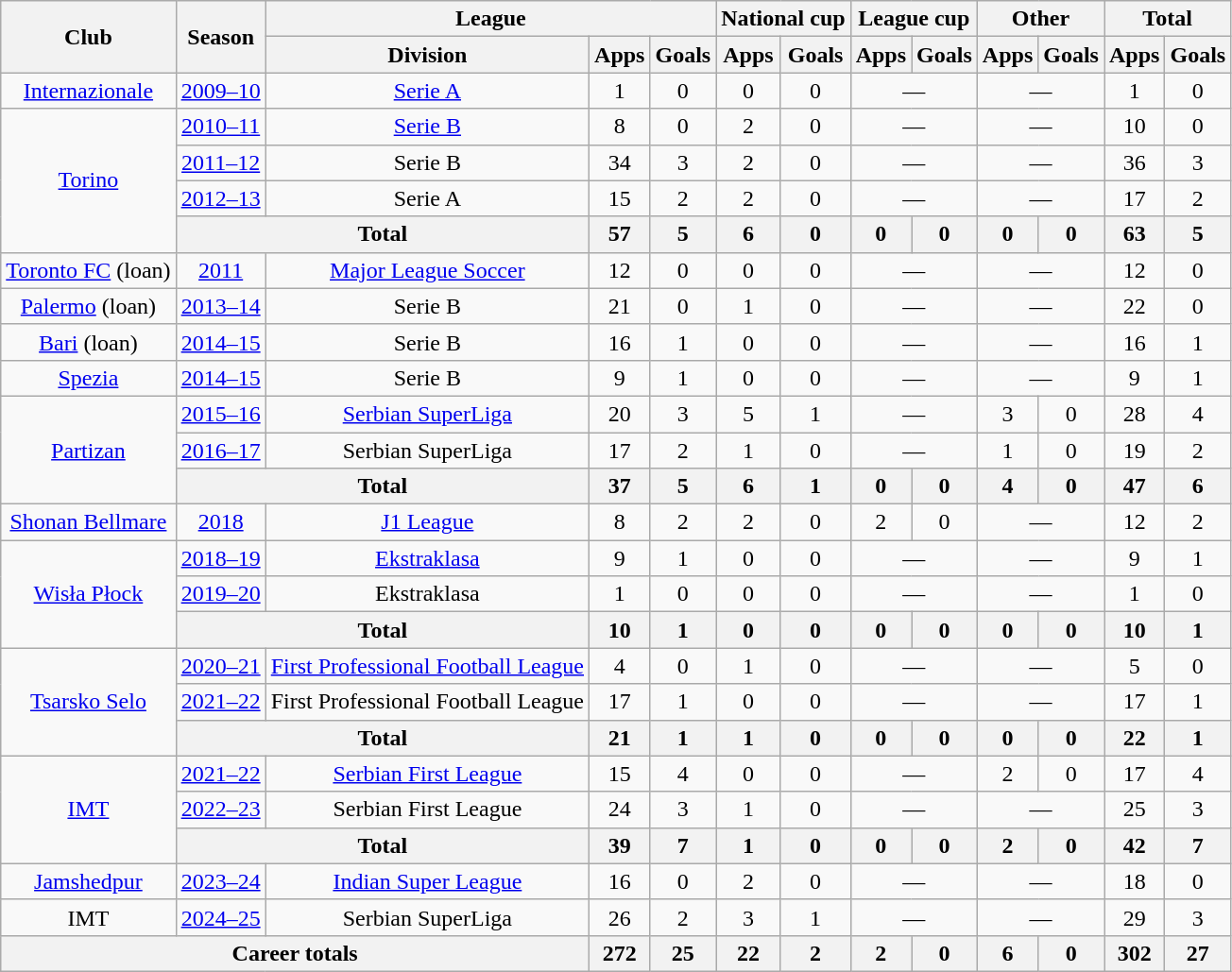<table class="wikitable" style="text-align: center;">
<tr>
<th rowspan="2">Club</th>
<th rowspan="2">Season</th>
<th colspan="3">League</th>
<th colspan="2">National cup</th>
<th colspan="2">League cup</th>
<th colspan="2">Other</th>
<th colspan="2">Total</th>
</tr>
<tr>
<th>Division</th>
<th>Apps</th>
<th>Goals</th>
<th>Apps</th>
<th>Goals</th>
<th>Apps</th>
<th>Goals</th>
<th>Apps</th>
<th>Goals</th>
<th>Apps</th>
<th>Goals</th>
</tr>
<tr>
<td><a href='#'>Internazionale</a></td>
<td><a href='#'>2009–10</a></td>
<td><a href='#'>Serie A</a></td>
<td>1</td>
<td>0</td>
<td>0</td>
<td>0</td>
<td colspan="2">—</td>
<td colspan="2">—</td>
<td>1</td>
<td>0</td>
</tr>
<tr>
<td rowspan="4"><a href='#'>Torino</a></td>
<td><a href='#'>2010–11</a></td>
<td><a href='#'>Serie B</a></td>
<td>8</td>
<td>0</td>
<td>2</td>
<td>0</td>
<td colspan="2">—</td>
<td colspan="2">—</td>
<td>10</td>
<td>0</td>
</tr>
<tr>
<td><a href='#'>2011–12</a></td>
<td>Serie B</td>
<td>34</td>
<td>3</td>
<td>2</td>
<td>0</td>
<td colspan="2">—</td>
<td colspan="2">—</td>
<td>36</td>
<td>3</td>
</tr>
<tr>
<td><a href='#'>2012–13</a></td>
<td>Serie A</td>
<td>15</td>
<td>2</td>
<td>2</td>
<td>0</td>
<td colspan="2">—</td>
<td colspan="2">—</td>
<td>17</td>
<td>2</td>
</tr>
<tr>
<th colspan="2">Total</th>
<th>57</th>
<th>5</th>
<th>6</th>
<th>0</th>
<th>0</th>
<th>0</th>
<th>0</th>
<th>0</th>
<th>63</th>
<th>5</th>
</tr>
<tr>
<td><a href='#'>Toronto FC</a> (loan)</td>
<td><a href='#'>2011</a></td>
<td><a href='#'>Major League Soccer</a></td>
<td>12</td>
<td>0</td>
<td>0</td>
<td>0</td>
<td colspan="2">—</td>
<td colspan="2">—</td>
<td>12</td>
<td>0</td>
</tr>
<tr>
<td><a href='#'>Palermo</a> (loan)</td>
<td><a href='#'>2013–14</a></td>
<td>Serie B</td>
<td>21</td>
<td>0</td>
<td>1</td>
<td>0</td>
<td colspan="2">—</td>
<td colspan="2">—</td>
<td>22</td>
<td>0</td>
</tr>
<tr>
<td><a href='#'>Bari</a> (loan)</td>
<td><a href='#'>2014–15</a></td>
<td>Serie B</td>
<td>16</td>
<td>1</td>
<td>0</td>
<td>0</td>
<td colspan="2">—</td>
<td colspan="2">—</td>
<td>16</td>
<td>1</td>
</tr>
<tr>
<td><a href='#'>Spezia</a></td>
<td><a href='#'>2014–15</a></td>
<td>Serie B</td>
<td>9</td>
<td>1</td>
<td>0</td>
<td>0</td>
<td colspan="2">—</td>
<td colspan="2">—</td>
<td>9</td>
<td>1</td>
</tr>
<tr>
<td rowspan="3"><a href='#'>Partizan</a></td>
<td><a href='#'>2015–16</a></td>
<td><a href='#'>Serbian SuperLiga</a></td>
<td>20</td>
<td>3</td>
<td>5</td>
<td>1</td>
<td colspan="2">—</td>
<td>3</td>
<td>0</td>
<td>28</td>
<td>4</td>
</tr>
<tr>
<td><a href='#'>2016–17</a></td>
<td>Serbian SuperLiga</td>
<td>17</td>
<td>2</td>
<td>1</td>
<td>0</td>
<td colspan="2">—</td>
<td>1</td>
<td>0</td>
<td>19</td>
<td>2</td>
</tr>
<tr>
<th colspan="2">Total</th>
<th>37</th>
<th>5</th>
<th>6</th>
<th>1</th>
<th>0</th>
<th>0</th>
<th>4</th>
<th>0</th>
<th>47</th>
<th>6</th>
</tr>
<tr>
<td><a href='#'>Shonan Bellmare</a></td>
<td><a href='#'>2018</a></td>
<td><a href='#'>J1 League</a></td>
<td>8</td>
<td>2</td>
<td>2</td>
<td>0</td>
<td>2</td>
<td>0</td>
<td colspan="2">—</td>
<td>12</td>
<td>2</td>
</tr>
<tr>
<td rowspan="3"><a href='#'>Wisła Płock</a></td>
<td><a href='#'>2018–19</a></td>
<td><a href='#'>Ekstraklasa</a></td>
<td>9</td>
<td>1</td>
<td>0</td>
<td>0</td>
<td colspan="2">—</td>
<td colspan="2">—</td>
<td>9</td>
<td>1</td>
</tr>
<tr>
<td><a href='#'>2019–20</a></td>
<td>Ekstraklasa</td>
<td>1</td>
<td>0</td>
<td>0</td>
<td>0</td>
<td colspan="2">—</td>
<td colspan="2">—</td>
<td>1</td>
<td>0</td>
</tr>
<tr>
<th colspan="2">Total</th>
<th>10</th>
<th>1</th>
<th>0</th>
<th>0</th>
<th>0</th>
<th>0</th>
<th>0</th>
<th>0</th>
<th>10</th>
<th>1</th>
</tr>
<tr>
<td rowspan="3"><a href='#'>Tsarsko Selo</a></td>
<td><a href='#'>2020–21</a></td>
<td><a href='#'>First Professional Football League</a></td>
<td>4</td>
<td>0</td>
<td>1</td>
<td>0</td>
<td colspan="2">—</td>
<td colspan="2">—</td>
<td>5</td>
<td>0</td>
</tr>
<tr>
<td><a href='#'>2021–22</a></td>
<td>First Professional Football League</td>
<td>17</td>
<td>1</td>
<td>0</td>
<td>0</td>
<td colspan="2">—</td>
<td colspan="2">—</td>
<td>17</td>
<td>1</td>
</tr>
<tr>
<th colspan="2">Total</th>
<th>21</th>
<th>1</th>
<th>1</th>
<th>0</th>
<th>0</th>
<th>0</th>
<th>0</th>
<th>0</th>
<th>22</th>
<th>1</th>
</tr>
<tr>
<td rowspan="3"><a href='#'>IMT</a></td>
<td><a href='#'>2021–22</a></td>
<td><a href='#'>Serbian First League</a></td>
<td>15</td>
<td>4</td>
<td>0</td>
<td>0</td>
<td colspan="2">—</td>
<td>2</td>
<td>0</td>
<td>17</td>
<td>4</td>
</tr>
<tr>
<td><a href='#'>2022–23</a></td>
<td>Serbian First League</td>
<td>24</td>
<td>3</td>
<td>1</td>
<td>0</td>
<td colspan="2">—</td>
<td colspan="2">—</td>
<td>25</td>
<td>3</td>
</tr>
<tr>
<th colspan="2">Total</th>
<th>39</th>
<th>7</th>
<th>1</th>
<th>0</th>
<th>0</th>
<th>0</th>
<th>2</th>
<th>0</th>
<th>42</th>
<th>7</th>
</tr>
<tr>
<td><a href='#'>Jamshedpur</a></td>
<td><a href='#'>2023–24</a></td>
<td><a href='#'>Indian Super League</a></td>
<td>16</td>
<td>0</td>
<td>2</td>
<td>0</td>
<td colspan="2">—</td>
<td colspan="2">—</td>
<td>18</td>
<td>0</td>
</tr>
<tr>
<td>IMT</td>
<td><a href='#'>2024–25</a></td>
<td>Serbian SuperLiga</td>
<td>26</td>
<td>2</td>
<td>3</td>
<td>1</td>
<td colspan="2">—</td>
<td colspan="2">—</td>
<td>29</td>
<td>3</td>
</tr>
<tr>
<th colspan="3">Career totals</th>
<th>272</th>
<th>25</th>
<th>22</th>
<th>2</th>
<th>2</th>
<th>0</th>
<th>6</th>
<th>0</th>
<th>302</th>
<th>27</th>
</tr>
</table>
